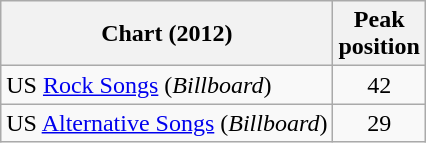<table class="wikitable sortable">
<tr>
<th scope="col">Chart (2012)</th>
<th scope="col">Peak<br>position</th>
</tr>
<tr>
<td>US <a href='#'>Rock Songs</a> (<em>Billboard</em>)</td>
<td align="center">42</td>
</tr>
<tr>
<td>US <a href='#'>Alternative Songs</a> (<em>Billboard</em>)</td>
<td align="center">29</td>
</tr>
</table>
